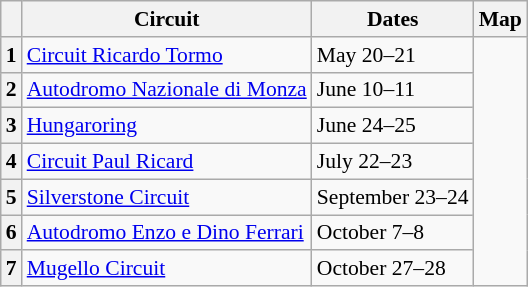<table class="wikitable" style="font-size:90%;">
<tr>
<th></th>
<th>Circuit</th>
<th>Dates</th>
<th>Map</th>
</tr>
<tr>
<th>1</th>
<td> <a href='#'>Circuit Ricardo Tormo</a></td>
<td>May 20–21</td>
<td rowspan=7></td>
</tr>
<tr>
<th>2</th>
<td> <a href='#'>Autodromo Nazionale di Monza</a></td>
<td>June 10–11</td>
</tr>
<tr>
<th>3</th>
<td> <a href='#'>Hungaroring</a></td>
<td>June 24–25</td>
</tr>
<tr>
<th>4</th>
<td> <a href='#'>Circuit Paul Ricard</a></td>
<td>July 22–23</td>
</tr>
<tr>
<th>5</th>
<td> <a href='#'>Silverstone Circuit</a></td>
<td>September 23–24</td>
</tr>
<tr>
<th>6</th>
<td> <a href='#'>Autodromo Enzo e Dino Ferrari</a></td>
<td>October 7–8</td>
</tr>
<tr>
<th>7</th>
<td> <a href='#'>Mugello Circuit</a></td>
<td>October 27–28</td>
</tr>
</table>
